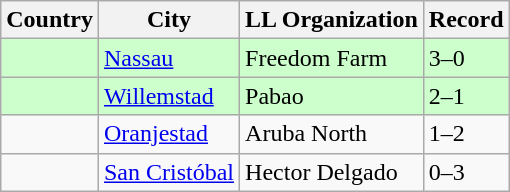<table class="wikitable">
<tr>
<th>Country</th>
<th>City</th>
<th>LL Organization</th>
<th>Record</th>
</tr>
<tr bgcolor="ccffcc">
<td><strong></strong></td>
<td><a href='#'>Nassau</a></td>
<td>Freedom Farm</td>
<td>3–0</td>
</tr>
<tr bgcolor="ccffcc">
<td><strong></strong></td>
<td><a href='#'>Willemstad</a></td>
<td>Pabao</td>
<td>2–1</td>
</tr>
<tr>
<td><strong></strong></td>
<td><a href='#'>Oranjestad</a></td>
<td>Aruba North</td>
<td>1–2</td>
</tr>
<tr>
<td><strong></strong></td>
<td><a href='#'>San Cristóbal</a></td>
<td>Hector Delgado</td>
<td>0–3</td>
</tr>
</table>
